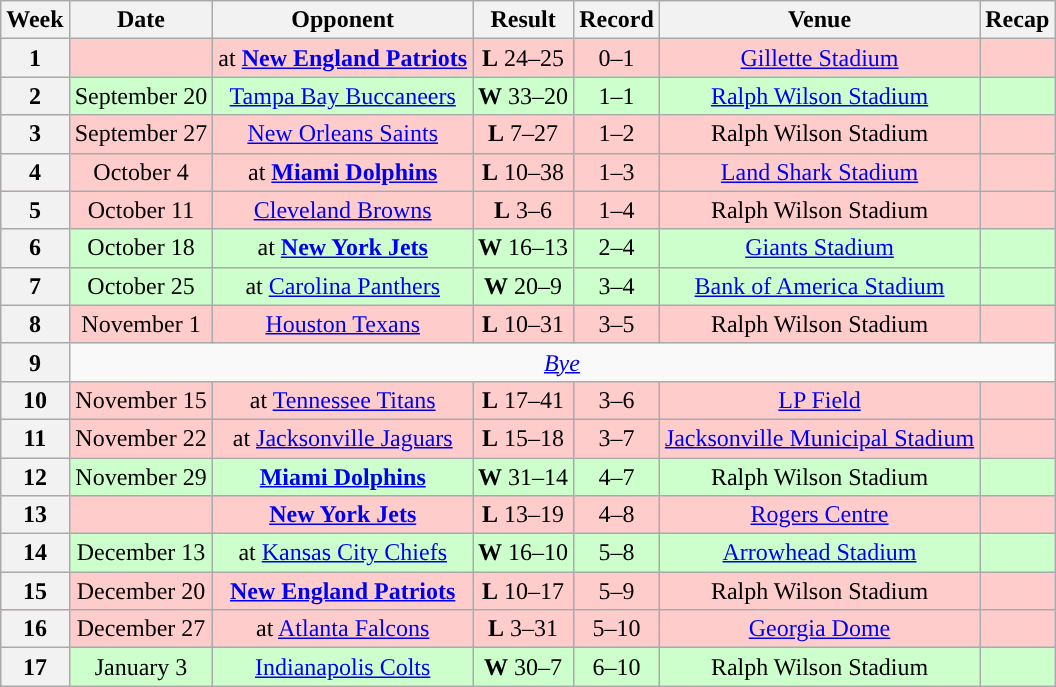<table class="wikitable" style="text-align:center">
<tr>
<th>Week</th>
<th>Date</th>
<th>Opponent</th>
<th>Result</th>
<th>Record</th>
<th>Venue</th>
<th>Recap</th>
</tr>
<tr style="background:#fcc">
<th>1</th>
<td></td>
<td>at <strong><a href='#'>New England Patriots</a></strong></td>
<td><strong>L</strong> 24–25</td>
<td>0–1</td>
<td><a href='#'>Gillette Stadium</a></td>
<td></td>
</tr>
<tr style="background:#cfc">
<th>2</th>
<td>September 20</td>
<td><a href='#'>Tampa Bay Buccaneers</a></td>
<td><strong>W</strong> 33–20</td>
<td>1–1</td>
<td><a href='#'>Ralph Wilson Stadium</a></td>
<td></td>
</tr>
<tr style="background:#fcc">
<th>3</th>
<td>September 27</td>
<td><a href='#'>New Orleans Saints</a></td>
<td><strong>L</strong> 7–27</td>
<td>1–2</td>
<td>Ralph Wilson Stadium</td>
<td></td>
</tr>
<tr style="background:#fcc">
<th>4</th>
<td>October 4</td>
<td>at <strong><a href='#'>Miami Dolphins</a></strong></td>
<td><strong>L</strong> 10–38</td>
<td>1–3</td>
<td><a href='#'>Land Shark Stadium</a></td>
<td></td>
</tr>
<tr style="background:#fcc">
<th>5</th>
<td>October 11</td>
<td><a href='#'>Cleveland Browns</a></td>
<td><strong>L</strong> 3–6</td>
<td>1–4</td>
<td>Ralph Wilson Stadium</td>
<td></td>
</tr>
<tr style="background:#cfc">
<th>6</th>
<td>October 18</td>
<td>at <strong><a href='#'>New York Jets</a></strong></td>
<td><strong>W</strong> 16–13 </td>
<td>2–4</td>
<td><a href='#'>Giants Stadium</a></td>
<td></td>
</tr>
<tr style="background:#cfc">
<th>7</th>
<td>October 25</td>
<td>at <a href='#'>Carolina Panthers</a></td>
<td><strong>W</strong> 20–9</td>
<td>3–4</td>
<td><a href='#'>Bank of America Stadium</a></td>
<td></td>
</tr>
<tr style="background:#fcc">
<th>8</th>
<td>November 1</td>
<td><a href='#'>Houston Texans</a></td>
<td><strong>L</strong> 10–31</td>
<td>3–5</td>
<td>Ralph Wilson Stadium</td>
<td></td>
</tr>
<tr>
<th>9</th>
<td colspan="6"><em><a href='#'>Bye</a></em></td>
</tr>
<tr style="background:#fcc">
<th>10</th>
<td>November 15</td>
<td>at <a href='#'>Tennessee Titans</a></td>
<td><strong>L</strong> 17–41</td>
<td>3–6</td>
<td><a href='#'>LP Field</a></td>
<td></td>
</tr>
<tr style="background:#fcc">
<th>11</th>
<td>November 22</td>
<td>at <a href='#'>Jacksonville Jaguars</a></td>
<td><strong>L</strong> 15–18</td>
<td>3–7</td>
<td><a href='#'>Jacksonville Municipal Stadium</a></td>
<td></td>
</tr>
<tr style="background:#cfc">
<th>12</th>
<td>November 29</td>
<td><strong><a href='#'>Miami Dolphins</a></strong></td>
<td><strong>W</strong> 31–14</td>
<td>4–7</td>
<td>Ralph Wilson Stadium</td>
<td></td>
</tr>
<tr style="background:#fcc">
<th>13</th>
<td></td>
<td><strong><a href='#'>New York Jets</a></strong></td>
<td><strong>L</strong> 13–19</td>
<td>4–8</td>
<td> <a href='#'>Rogers Centre</a> </td>
<td></td>
</tr>
<tr style="background:#cfc">
<th>14</th>
<td>December 13</td>
<td>at <a href='#'>Kansas City Chiefs</a></td>
<td><strong>W</strong> 16–10</td>
<td>5–8</td>
<td><a href='#'>Arrowhead Stadium</a></td>
<td></td>
</tr>
<tr style="background:#fcc">
<th>15</th>
<td>December 20</td>
<td><strong><a href='#'>New England Patriots</a></strong></td>
<td><strong>L</strong> 10–17</td>
<td>5–9</td>
<td>Ralph Wilson Stadium</td>
<td></td>
</tr>
<tr style="background:#fcc">
<th>16</th>
<td>December 27</td>
<td>at <a href='#'>Atlanta Falcons</a></td>
<td><strong>L</strong> 3–31</td>
<td>5–10</td>
<td><a href='#'>Georgia Dome</a></td>
<td></td>
</tr>
<tr style="background:#cfc">
<th>17</th>
<td>January 3</td>
<td><a href='#'>Indianapolis Colts</a></td>
<td><strong>W</strong> 30–7</td>
<td>6–10</td>
<td>Ralph Wilson Stadium</td>
<td></td>
</tr>
</table>
